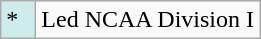<table class="wikitable">
<tr>
<td style="background:#CFECEC; width:1em">*</td>
<td>Led NCAA Division I</td>
</tr>
</table>
